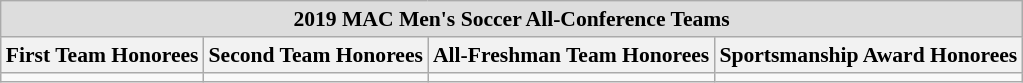<table class="wikitable" style="white-space:nowrap; font-size:90%;">
<tr>
<td colspan="7" style="text-align:center; background:#ddd;"><strong>2019 MAC Men's Soccer All-Conference Teams</strong></td>
</tr>
<tr>
<th>First Team Honorees</th>
<th>Second Team Honorees</th>
<th>All-Freshman Team Honorees</th>
<th>Sportsmanship Award Honorees</th>
</tr>
<tr>
<td></td>
<td></td>
<td></td>
<td></td>
</tr>
</table>
